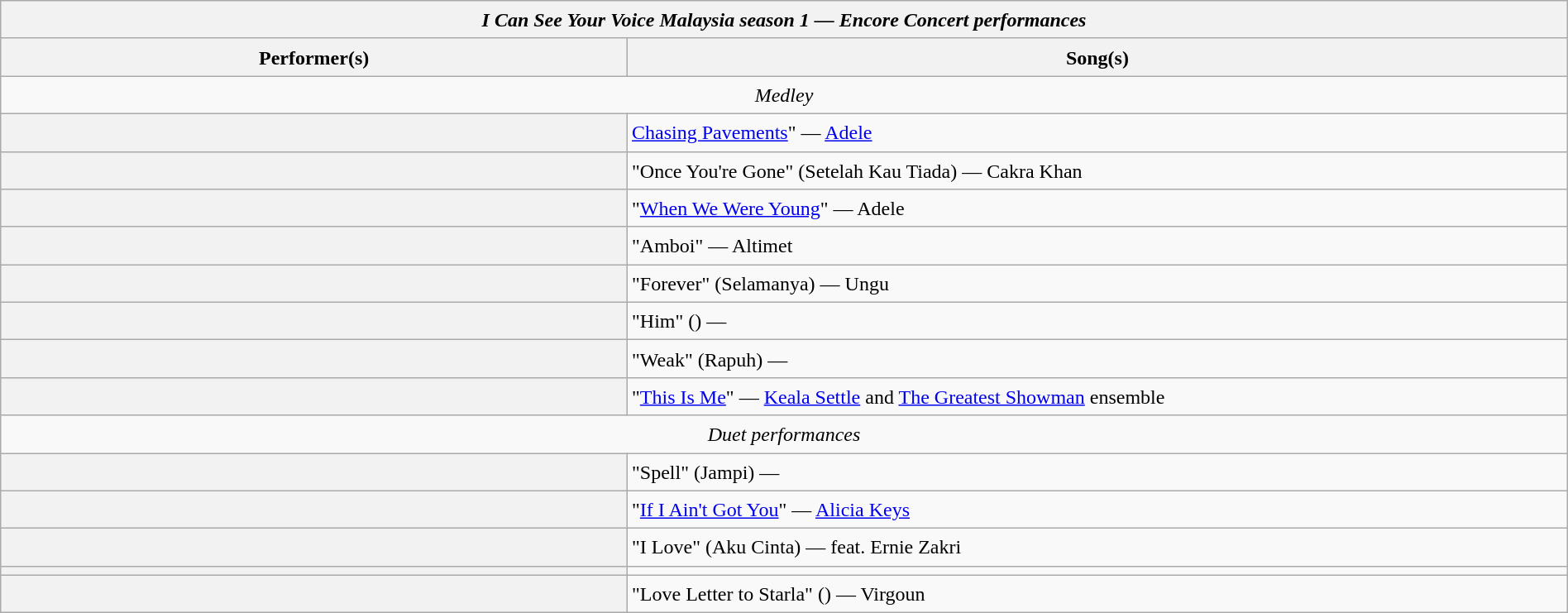<table class="wikitable plainrowheaders mw-collapsible" style="line-height:23px; width:100%;">
<tr>
<th colspan=2><em>I Can See Your Voice Malaysia season 1 — Encore Concert performances</em></th>
</tr>
<tr>
<th width=40%>Performer(s)</th>
<th>Song(s)</th>
</tr>
<tr style="text-align:center;">
<td colspan=2><em>Medley</em></td>
</tr>
<tr>
<th></th>
<td><a href='#'>Chasing Pavements</a>" — <a href='#'>Adele</a></td>
</tr>
<tr>
<th></th>
<td>"Once You're Gone" (Setelah Kau Tiada) — Cakra Khan</td>
</tr>
<tr>
<th></th>
<td>"<a href='#'>When We Were Young</a>" — Adele</td>
</tr>
<tr>
<th></th>
<td>"Amboi" — Altimet</td>
</tr>
<tr>
<th></th>
<td>"Forever" (Selamanya) — Ungu</td>
</tr>
<tr>
<th></th>
<td>"Him" () — </td>
</tr>
<tr>
<th></th>
<td>"Weak" (Rapuh) — </td>
</tr>
<tr>
<th></th>
<td>"<a href='#'>This Is Me</a>" — <a href='#'>Keala Settle</a> and <a href='#'>The Greatest Showman</a> ensemble</td>
</tr>
<tr style="text-align:center;">
<td colspan=2><em>Duet performances</em></td>
</tr>
<tr>
<th></th>
<td>"Spell" (Jampi) — </td>
</tr>
<tr>
<th></th>
<td>"<a href='#'>If I Ain't Got You</a>" — <a href='#'>Alicia Keys</a></td>
</tr>
<tr>
<th></th>
<td>"I Love" (Aku Cinta) —  feat. Ernie Zakri</td>
</tr>
<tr>
<th></th>
<td></td>
</tr>
<tr>
<th></th>
<td>"Love Letter to Starla" () — Virgoun</td>
</tr>
</table>
